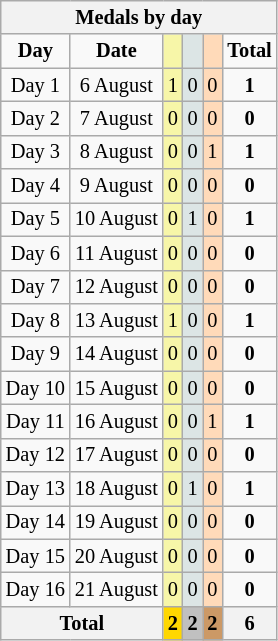<table class="wikitable" style="font-size:85%">
<tr align=center>
<th colspan=7>Medals by day</th>
</tr>
<tr align=center>
<td><strong>Day</strong></td>
<td><strong>Date</strong></td>
<td bgcolor=#f7f6a8></td>
<td bgcolor=#dce5e5></td>
<td bgcolor=#ffdab9></td>
<td><strong>Total</strong></td>
</tr>
<tr align=center>
<td>Day 1</td>
<td>6 August</td>
<td bgcolor=F7F6A8>1</td>
<td bgcolor=DCE5E5>0</td>
<td bgcolor=FFDAB9>0</td>
<td><strong>1</strong></td>
</tr>
<tr align=center>
<td>Day 2</td>
<td>7 August</td>
<td bgcolor=F7F6A8>0</td>
<td bgcolor=DCE5E5>0</td>
<td bgcolor=FFDAB9>0</td>
<td><strong>0</strong></td>
</tr>
<tr align=center>
<td>Day 3</td>
<td>8 August</td>
<td bgcolor=F7F6A8>0</td>
<td bgcolor=DCE5E5>0</td>
<td bgcolor=FFDAB9>1</td>
<td><strong>1</strong></td>
</tr>
<tr align=center>
<td>Day 4</td>
<td>9 August</td>
<td bgcolor=F7F6A8>0</td>
<td bgcolor=DCE5E5>0</td>
<td bgcolor=FFDAB9>0</td>
<td><strong>0</strong></td>
</tr>
<tr align=center>
<td>Day 5</td>
<td>10 August</td>
<td bgcolor=F7F6A8>0</td>
<td bgcolor=DCE5E5>1</td>
<td bgcolor=FFDAB9>0</td>
<td><strong>1</strong></td>
</tr>
<tr align=center>
<td>Day 6</td>
<td>11 August</td>
<td bgcolor=F7F6A8>0</td>
<td bgcolor=DCE5E5>0</td>
<td bgcolor=FFDAB9>0</td>
<td><strong>0</strong></td>
</tr>
<tr align=center>
<td>Day 7</td>
<td>12 August</td>
<td bgcolor=F7F6A8>0</td>
<td bgcolor=DCE5E5>0</td>
<td bgcolor=FFDAB9>0</td>
<td><strong>0</strong></td>
</tr>
<tr align=center>
<td>Day 8</td>
<td>13 August</td>
<td bgcolor=F7F6A8>1</td>
<td bgcolor=DCE5E5>0</td>
<td bgcolor=FFDAB9>0</td>
<td><strong>1</strong></td>
</tr>
<tr align=center>
<td>Day 9</td>
<td>14 August</td>
<td bgcolor=F7F6A8>0</td>
<td bgcolor=DCE5E5>0</td>
<td bgcolor=FFDAB9>0</td>
<td><strong>0</strong></td>
</tr>
<tr align=center>
<td>Day 10</td>
<td>15 August</td>
<td bgcolor=F7F6A8>0</td>
<td bgcolor=DCE5E5>0</td>
<td bgcolor=FFDAB9>0</td>
<td><strong>0</strong></td>
</tr>
<tr align=center>
<td>Day 11</td>
<td>16 August</td>
<td bgcolor=F7F6A8>0</td>
<td bgcolor=DCE5E5>0</td>
<td bgcolor=FFDAB9>1</td>
<td><strong>1</strong></td>
</tr>
<tr align=center>
<td>Day 12</td>
<td>17 August</td>
<td bgcolor=F7F6A8>0</td>
<td bgcolor=DCE5E5>0</td>
<td bgcolor=FFDAB9>0</td>
<td><strong>0</strong></td>
</tr>
<tr align=center>
<td>Day 13</td>
<td>18 August</td>
<td bgcolor=F7F6A8>0</td>
<td bgcolor=DCE5E5>1</td>
<td bgcolor=FFDAB9>0</td>
<td><strong>1</strong></td>
</tr>
<tr align=center>
<td>Day 14</td>
<td>19 August</td>
<td bgcolor=F7F6A8>0</td>
<td bgcolor=DCE5E5>0</td>
<td bgcolor=FFDAB9>0</td>
<td><strong>0</strong></td>
</tr>
<tr align=center>
<td>Day 15</td>
<td>20 August</td>
<td bgcolor=F7F6A8>0</td>
<td bgcolor=DCE5E5>0</td>
<td bgcolor=FFDAB9>0</td>
<td><strong>0</strong></td>
</tr>
<tr align=center>
<td>Day 16</td>
<td>21 August</td>
<td bgcolor=F7F6A8>0</td>
<td bgcolor=DCE5E5>0</td>
<td bgcolor=FFDAB9>0</td>
<td><strong>0</strong></td>
</tr>
<tr align=center>
<th colspan=2>Total</th>
<th style="background:gold">2</th>
<th style="background:silver">2</th>
<th style="background:#c96">2</th>
<th>6</th>
</tr>
</table>
